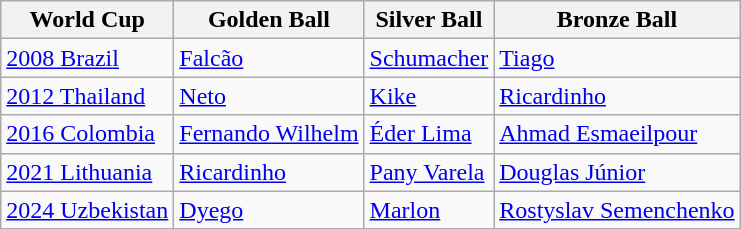<table class=wikitable>
<tr>
<th>World Cup</th>
<th>Golden Ball</th>
<th>Silver Ball</th>
<th>Bronze Ball</th>
</tr>
<tr>
<td><a href='#'>2008 Brazil</a></td>
<td> <a href='#'>Falcão</a></td>
<td> <a href='#'>Schumacher</a></td>
<td> <a href='#'>Tiago</a></td>
</tr>
<tr>
<td><a href='#'>2012 Thailand</a></td>
<td> <a href='#'>Neto</a></td>
<td> <a href='#'>Kike</a></td>
<td> <a href='#'>Ricardinho</a></td>
</tr>
<tr>
<td><a href='#'>2016 Colombia</a></td>
<td> <a href='#'>Fernando Wilhelm</a></td>
<td> <a href='#'>Éder Lima</a></td>
<td> <a href='#'>Ahmad Esmaeilpour</a></td>
</tr>
<tr>
<td><a href='#'>2021 Lithuania</a></td>
<td> <a href='#'>Ricardinho</a></td>
<td> <a href='#'>Pany Varela</a></td>
<td> <a href='#'>Douglas Júnior</a></td>
</tr>
<tr>
<td><a href='#'>2024 Uzbekistan</a></td>
<td> <a href='#'>Dyego</a></td>
<td> <a href='#'>Marlon</a></td>
<td> <a href='#'>Rostyslav Semenchenko</a></td>
</tr>
</table>
